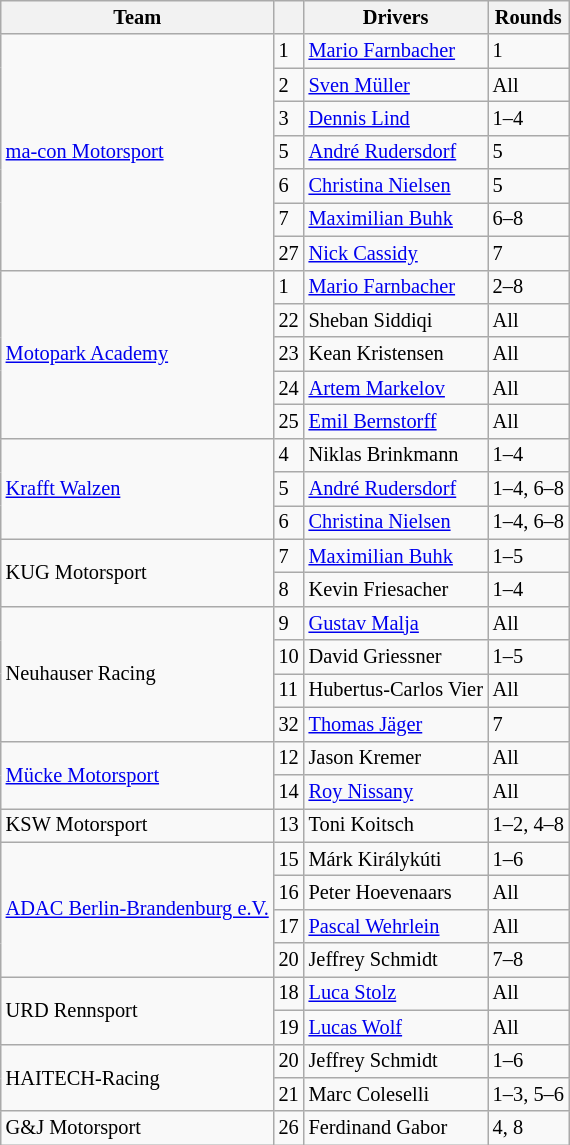<table class="wikitable" style="font-size: 85%">
<tr>
<th>Team</th>
<th></th>
<th>Drivers</th>
<th>Rounds</th>
</tr>
<tr>
<td rowspan=7> <a href='#'>ma-con Motorsport</a></td>
<td>1</td>
<td> <a href='#'>Mario Farnbacher</a></td>
<td>1</td>
</tr>
<tr>
<td>2</td>
<td> <a href='#'>Sven Müller</a></td>
<td>All</td>
</tr>
<tr>
<td>3</td>
<td> <a href='#'>Dennis Lind</a></td>
<td>1–4</td>
</tr>
<tr>
<td>5</td>
<td> <a href='#'>André Rudersdorf</a></td>
<td>5</td>
</tr>
<tr>
<td>6</td>
<td> <a href='#'>Christina Nielsen</a></td>
<td>5</td>
</tr>
<tr>
<td>7</td>
<td> <a href='#'>Maximilian Buhk</a></td>
<td>6–8</td>
</tr>
<tr>
<td>27</td>
<td> <a href='#'>Nick Cassidy</a></td>
<td>7</td>
</tr>
<tr>
<td rowspan=5> <a href='#'>Motopark Academy</a></td>
<td>1</td>
<td> <a href='#'>Mario Farnbacher</a></td>
<td>2–8</td>
</tr>
<tr>
<td>22</td>
<td> Sheban Siddiqi</td>
<td>All</td>
</tr>
<tr>
<td>23</td>
<td> Kean Kristensen</td>
<td>All</td>
</tr>
<tr>
<td>24</td>
<td> <a href='#'>Artem Markelov</a></td>
<td>All</td>
</tr>
<tr>
<td>25</td>
<td> <a href='#'>Emil Bernstorff</a></td>
<td>All</td>
</tr>
<tr>
<td rowspan=3> <a href='#'>Krafft Walzen</a></td>
<td>4</td>
<td> Niklas Brinkmann</td>
<td>1–4</td>
</tr>
<tr>
<td>5</td>
<td> <a href='#'>André Rudersdorf</a></td>
<td>1–4, 6–8</td>
</tr>
<tr>
<td>6</td>
<td> <a href='#'>Christina Nielsen</a></td>
<td>1–4, 6–8</td>
</tr>
<tr>
<td rowspan=2> KUG Motorsport</td>
<td>7</td>
<td> <a href='#'>Maximilian Buhk</a></td>
<td>1–5</td>
</tr>
<tr>
<td>8</td>
<td> Kevin Friesacher</td>
<td>1–4</td>
</tr>
<tr>
<td rowspan=4> Neuhauser Racing</td>
<td>9</td>
<td> <a href='#'>Gustav Malja</a></td>
<td>All</td>
</tr>
<tr>
<td>10</td>
<td> David Griessner</td>
<td>1–5</td>
</tr>
<tr>
<td>11</td>
<td> Hubertus-Carlos Vier</td>
<td>All</td>
</tr>
<tr>
<td>32</td>
<td> <a href='#'>Thomas Jäger</a></td>
<td>7</td>
</tr>
<tr>
<td rowspan=2> <a href='#'>Mücke Motorsport</a></td>
<td>12</td>
<td> Jason Kremer</td>
<td>All</td>
</tr>
<tr>
<td>14</td>
<td> <a href='#'>Roy Nissany</a></td>
<td>All</td>
</tr>
<tr>
<td> KSW Motorsport</td>
<td>13</td>
<td> Toni Koitsch</td>
<td>1–2, 4–8</td>
</tr>
<tr>
<td rowspan=4> <a href='#'>ADAC Berlin-Brandenburg e.V.</a></td>
<td>15</td>
<td> Márk Királykúti</td>
<td>1–6</td>
</tr>
<tr>
<td>16</td>
<td> Peter Hoevenaars</td>
<td>All</td>
</tr>
<tr>
<td>17</td>
<td> <a href='#'>Pascal Wehrlein</a></td>
<td>All</td>
</tr>
<tr>
<td>20</td>
<td> Jeffrey Schmidt</td>
<td>7–8</td>
</tr>
<tr>
<td rowspan=2> URD Rennsport</td>
<td>18</td>
<td> <a href='#'>Luca Stolz</a></td>
<td>All</td>
</tr>
<tr>
<td>19</td>
<td> <a href='#'>Lucas Wolf</a></td>
<td>All</td>
</tr>
<tr>
<td rowspan=2> HAITECH-Racing</td>
<td>20</td>
<td> Jeffrey Schmidt</td>
<td>1–6</td>
</tr>
<tr>
<td>21</td>
<td> Marc Coleselli</td>
<td>1–3, 5–6</td>
</tr>
<tr>
<td> G&J Motorsport</td>
<td>26</td>
<td> Ferdinand Gabor</td>
<td>4, 8</td>
</tr>
</table>
